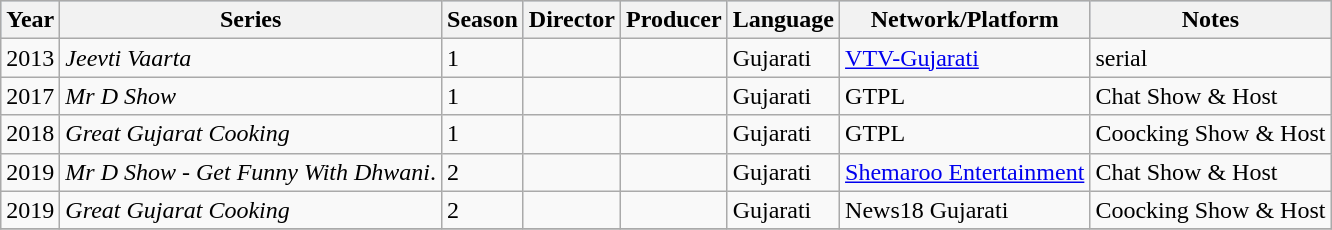<table class="wikitable">
<tr style="background:#b0c4de; text-align:center;">
<th>Year</th>
<th>Series</th>
<th>Season</th>
<th>Director</th>
<th>Producer</th>
<th>Language</th>
<th>Network/Platform</th>
<th>Notes</th>
</tr>
<tr>
<td>2013</td>
<td><em>Jeevti Vaarta</em></td>
<td>1</td>
<td></td>
<td></td>
<td>Gujarati</td>
<td><a href='#'>VTV-Gujarati</a></td>
<td>serial</td>
</tr>
<tr>
<td>2017</td>
<td><em>Mr D Show</em></td>
<td>1</td>
<td></td>
<td></td>
<td>Gujarati</td>
<td>GTPL</td>
<td>Chat Show & Host</td>
</tr>
<tr>
<td>2018</td>
<td><em>Great Gujarat Cooking </em></td>
<td>1</td>
<td></td>
<td></td>
<td>Gujarati</td>
<td>GTPL</td>
<td>Coocking Show & Host</td>
</tr>
<tr>
<td>2019</td>
<td><em>Mr D Show - Get Funny With Dhwani</em>.</td>
<td>2</td>
<td></td>
<td></td>
<td>Gujarati</td>
<td><a href='#'>Shemaroo Entertainment</a></td>
<td>Chat Show & Host</td>
</tr>
<tr>
<td>2019</td>
<td><em>Great Gujarat Cooking </em></td>
<td>2</td>
<td></td>
<td></td>
<td>Gujarati</td>
<td>News18 Gujarati</td>
<td>Coocking Show & Host</td>
</tr>
<tr>
</tr>
</table>
